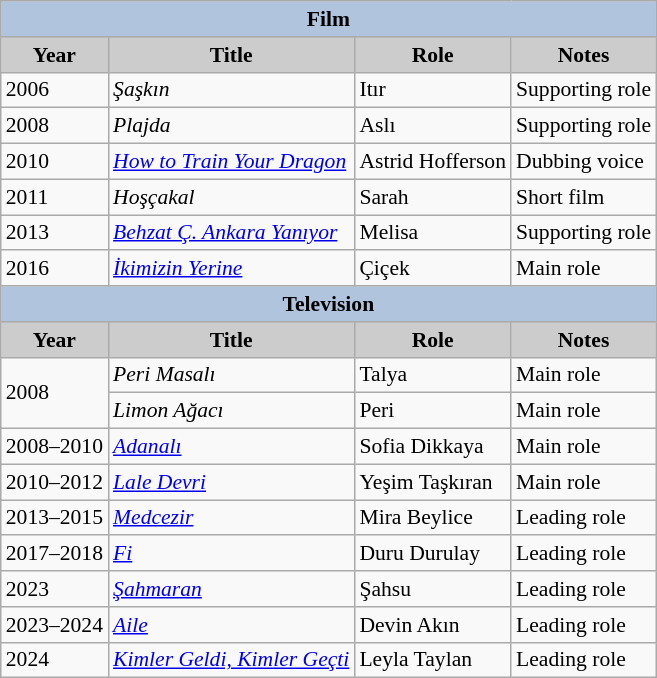<table class="wikitable" style="font-size:90%">
<tr>
<th colspan="4" style="background:LightSteelBlue">Film</th>
</tr>
<tr>
<th style="background:#CCCCCC">Year</th>
<th style="background:#CCCCCC">Title</th>
<th style="background:#CCCCCC">Role</th>
<th style="background:#CCCCCC">Notes</th>
</tr>
<tr>
<td>2006</td>
<td><em>Şaşkın</em></td>
<td>Itır</td>
<td>Supporting role</td>
</tr>
<tr>
<td>2008</td>
<td><em>Plajda</em></td>
<td>Aslı</td>
<td>Supporting role</td>
</tr>
<tr>
<td>2010</td>
<td><em><a href='#'>How to Train Your Dragon</a></em></td>
<td>Astrid Hofferson</td>
<td>Dubbing voice</td>
</tr>
<tr>
<td>2011</td>
<td><em>Hoşçakal</em></td>
<td>Sarah</td>
<td>Short film</td>
</tr>
<tr>
<td>2013</td>
<td><em><a href='#'>Behzat Ç. Ankara Yanıyor</a></em></td>
<td>Melisa</td>
<td>Supporting role</td>
</tr>
<tr>
<td>2016</td>
<td><em><a href='#'>İkimizin Yerine</a></em></td>
<td>Çiçek</td>
<td>Main role</td>
</tr>
<tr>
<th colspan="4" style="background:LightSteelBlue">Television</th>
</tr>
<tr>
<th style="background:#CCCCCC">Year</th>
<th style="background:#CCCCCC">Title</th>
<th style="background:#CCCCCC">Role</th>
<th style="background:#CCCCCC">Notes</th>
</tr>
<tr>
<td rowspan=2>2008</td>
<td><em>Peri Masalı</em></td>
<td>Talya</td>
<td>Main role</td>
</tr>
<tr>
<td><em>Limon Ağacı</em></td>
<td>Peri</td>
<td>Main role</td>
</tr>
<tr>
<td>2008–2010</td>
<td><em><a href='#'>Adanalı</a></em></td>
<td>Sofia Dikkaya</td>
<td>Main role</td>
</tr>
<tr>
<td>2010–2012</td>
<td><em><a href='#'>Lale Devri</a></em></td>
<td>Yeşim Taşkıran</td>
<td>Main role</td>
</tr>
<tr>
<td>2013–2015</td>
<td><em><a href='#'>Medcezir</a></em></td>
<td>Mira Beylice</td>
<td>Leading role</td>
</tr>
<tr>
<td>2017–2018</td>
<td><em><a href='#'>Fi</a></em></td>
<td>Duru Durulay</td>
<td>Leading role</td>
</tr>
<tr>
<td>2023</td>
<td><em><a href='#'>Şahmaran</a></em></td>
<td>Şahsu</td>
<td>Leading role</td>
</tr>
<tr>
<td>2023–2024</td>
<td><em><a href='#'>Aile</a></em></td>
<td>Devin Akın</td>
<td>Leading role</td>
</tr>
<tr>
<td>2024</td>
<td><em><a href='#'>Kimler Geldi, Kimler Geçti</a></em></td>
<td>Leyla Taylan</td>
<td>Leading role</td>
</tr>
</table>
